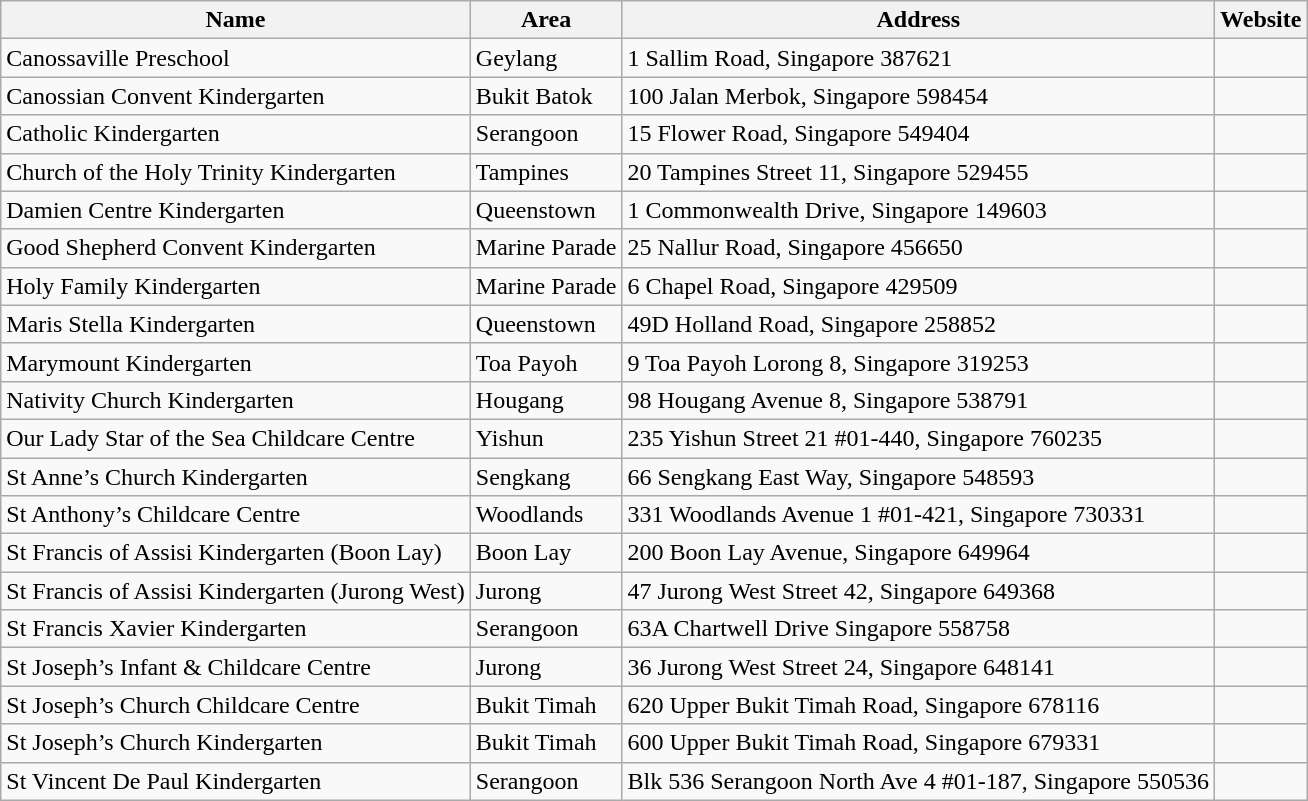<table class="wikitable sortable">
<tr>
<th>Name</th>
<th>Area</th>
<th>Address</th>
<th>Website</th>
</tr>
<tr>
<td>Canossaville Preschool</td>
<td>Geylang</td>
<td>1 Sallim Road, Singapore 387621</td>
<td></td>
</tr>
<tr>
<td>Canossian Convent Kindergarten</td>
<td>Bukit Batok</td>
<td>100 Jalan Merbok, Singapore 598454</td>
<td></td>
</tr>
<tr>
<td>Catholic Kindergarten</td>
<td>Serangoon</td>
<td>15 Flower Road, Singapore 549404</td>
<td></td>
</tr>
<tr>
<td>Church of the Holy Trinity Kindergarten</td>
<td>Tampines</td>
<td>20 Tampines Street 11, Singapore 529455</td>
<td></td>
</tr>
<tr>
<td>Damien Centre Kindergarten</td>
<td>Queenstown</td>
<td>1 Commonwealth Drive, Singapore 149603</td>
<td></td>
</tr>
<tr>
<td>Good Shepherd Convent Kindergarten</td>
<td>Marine Parade</td>
<td>25 Nallur Road, Singapore 456650</td>
<td></td>
</tr>
<tr>
<td>Holy Family Kindergarten</td>
<td>Marine Parade</td>
<td>6 Chapel Road, Singapore 429509</td>
<td></td>
</tr>
<tr>
<td>Maris Stella Kindergarten</td>
<td>Queenstown</td>
<td>49D Holland Road, Singapore 258852</td>
<td></td>
</tr>
<tr>
<td>Marymount Kindergarten</td>
<td>Toa Payoh</td>
<td>9 Toa Payoh Lorong 8, Singapore 319253</td>
<td></td>
</tr>
<tr>
<td>Nativity Church Kindergarten</td>
<td>Hougang</td>
<td>98 Hougang Avenue 8, Singapore 538791</td>
<td></td>
</tr>
<tr>
<td>Our Lady Star of the Sea Childcare Centre</td>
<td>Yishun</td>
<td>235 Yishun Street 21 #01-440, Singapore 760235</td>
<td></td>
</tr>
<tr>
<td>St Anne’s Church Kindergarten</td>
<td>Sengkang</td>
<td>66 Sengkang East Way, Singapore 548593</td>
<td></td>
</tr>
<tr>
<td>St Anthony’s Childcare Centre</td>
<td>Woodlands</td>
<td>331 Woodlands Avenue 1 #01-421, Singapore 730331</td>
<td></td>
</tr>
<tr>
<td>St Francis of Assisi Kindergarten (Boon Lay)</td>
<td>Boon Lay</td>
<td>200 Boon Lay Avenue, Singapore 649964</td>
<td></td>
</tr>
<tr>
<td>St Francis of Assisi Kindergarten (Jurong West)</td>
<td>Jurong</td>
<td>47 Jurong West Street 42, Singapore 649368</td>
<td></td>
</tr>
<tr>
<td>St Francis Xavier Kindergarten</td>
<td>Serangoon</td>
<td>63A Chartwell Drive Singapore 558758</td>
<td></td>
</tr>
<tr>
<td>St Joseph’s Infant & Childcare Centre</td>
<td>Jurong</td>
<td>36 Jurong West Street 24, Singapore 648141</td>
<td></td>
</tr>
<tr>
<td>St Joseph’s Church Childcare Centre</td>
<td>Bukit Timah</td>
<td>620 Upper Bukit Timah Road, Singapore 678116</td>
<td></td>
</tr>
<tr>
<td>St Joseph’s Church Kindergarten</td>
<td>Bukit Timah</td>
<td>600 Upper Bukit Timah Road, Singapore 679331</td>
<td></td>
</tr>
<tr>
<td>St Vincent De Paul Kindergarten</td>
<td>Serangoon</td>
<td>Blk 536 Serangoon North Ave 4 #01-187, Singapore 550536</td>
<td></td>
</tr>
</table>
